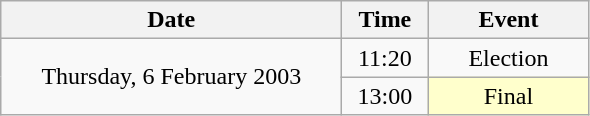<table class = "wikitable" style="text-align:center;">
<tr>
<th width=220>Date</th>
<th width=50>Time</th>
<th width=100>Event</th>
</tr>
<tr>
<td rowspan=2>Thursday, 6 February 2003</td>
<td>11:20</td>
<td>Election</td>
</tr>
<tr>
<td>13:00</td>
<td bgcolor=ffffcc>Final</td>
</tr>
</table>
